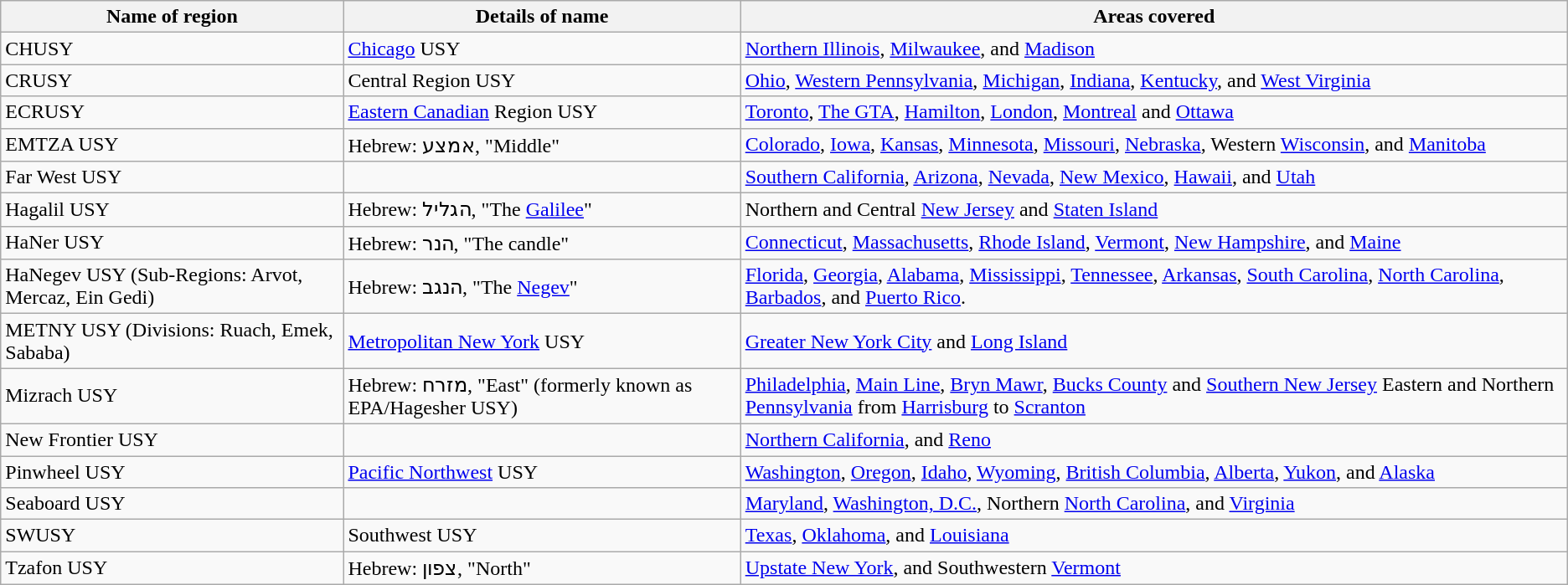<table class="wikitable">
<tr>
<th>Name of region</th>
<th>Details of name</th>
<th>Areas covered</th>
</tr>
<tr>
<td>CHUSY</td>
<td><a href='#'>Chicago</a> USY</td>
<td><a href='#'>Northern Illinois</a>, <a href='#'>Milwaukee</a>, and <a href='#'>Madison</a></td>
</tr>
<tr>
<td>CRUSY</td>
<td>Central Region USY</td>
<td><a href='#'>Ohio</a>, <a href='#'>Western Pennsylvania</a>, <a href='#'>Michigan</a>, <a href='#'>Indiana</a>, <a href='#'>Kentucky</a>, and <a href='#'>West Virginia</a></td>
</tr>
<tr>
<td>ECRUSY</td>
<td><a href='#'>Eastern Canadian</a> Region USY</td>
<td><a href='#'>Toronto</a>, <a href='#'>The GTA</a>, <a href='#'>Hamilton</a>, <a href='#'>London</a>, <a href='#'>Montreal</a> and <a href='#'>Ottawa</a></td>
</tr>
<tr>
<td>EMTZA USY</td>
<td>Hebrew: אמצע, "Middle"</td>
<td><a href='#'>Colorado</a>, <a href='#'>Iowa</a>, <a href='#'>Kansas</a>, <a href='#'>Minnesota</a>, <a href='#'>Missouri</a>, <a href='#'>Nebraska</a>, Western <a href='#'>Wisconsin</a>, and <a href='#'>Manitoba</a></td>
</tr>
<tr>
<td>Far West USY</td>
<td></td>
<td><a href='#'>Southern California</a>, <a href='#'>Arizona</a>, <a href='#'>Nevada</a>, <a href='#'>New Mexico</a>, <a href='#'>Hawaii</a>, and <a href='#'>Utah</a></td>
</tr>
<tr>
<td>Hagalil USY</td>
<td>Hebrew: הגליל, "The <a href='#'>Galilee</a>"</td>
<td>Northern and Central <a href='#'>New Jersey</a> and <a href='#'>Staten Island</a></td>
</tr>
<tr>
<td>HaNer USY</td>
<td>Hebrew: הנר, "The candle"</td>
<td><a href='#'>Connecticut</a>, <a href='#'>Massachusetts</a>, <a href='#'>Rhode Island</a>, <a href='#'>Vermont</a>, <a href='#'>New Hampshire</a>, and <a href='#'>Maine</a></td>
</tr>
<tr>
<td>HaNegev USY (Sub-Regions: Arvot, Mercaz, Ein Gedi)</td>
<td>Hebrew: הנגב, "The <a href='#'>Negev</a>"</td>
<td><a href='#'>Florida</a>, <a href='#'>Georgia</a>, <a href='#'>Alabama</a>, <a href='#'>Mississippi</a>, <a href='#'>Tennessee</a>, <a href='#'>Arkansas</a>, <a href='#'>South Carolina</a>, <a href='#'>North Carolina</a>, <a href='#'>Barbados</a>, and <a href='#'>Puerto Rico</a>.</td>
</tr>
<tr>
<td>METNY USY (Divisions: Ruach, Emek, Sababa)</td>
<td><a href='#'>Metropolitan New York</a> USY</td>
<td><a href='#'>Greater New York City</a> and <a href='#'>Long Island</a></td>
</tr>
<tr>
<td>Mizrach USY</td>
<td>Hebrew: מזרח, "East" (formerly known as EPA/Hagesher USY)</td>
<td><a href='#'>Philadelphia</a>, <a href='#'>Main Line</a>, <a href='#'>Bryn Mawr</a>, <a href='#'>Bucks County</a> and <a href='#'>Southern New Jersey</a> Eastern and Northern <a href='#'>Pennsylvania</a> from <a href='#'>Harrisburg</a> to <a href='#'>Scranton</a></td>
</tr>
<tr>
<td>New Frontier USY</td>
<td></td>
<td><a href='#'>Northern California</a>, and <a href='#'>Reno</a></td>
</tr>
<tr>
<td>Pinwheel USY</td>
<td><a href='#'>Pacific Northwest</a> USY</td>
<td><a href='#'>Washington</a>, <a href='#'>Oregon</a>, <a href='#'>Idaho</a>, <a href='#'>Wyoming</a>, <a href='#'>British Columbia</a>, <a href='#'>Alberta</a>, <a href='#'>Yukon</a>, and <a href='#'>Alaska</a></td>
</tr>
<tr>
<td>Seaboard USY</td>
<td></td>
<td><a href='#'>Maryland</a>, <a href='#'>Washington, D.C.</a>, Northern <a href='#'>North Carolina</a>, and <a href='#'>Virginia</a></td>
</tr>
<tr>
<td>SWUSY</td>
<td>Southwest USY</td>
<td><a href='#'>Texas</a>, <a href='#'>Oklahoma</a>, and <a href='#'>Louisiana</a></td>
</tr>
<tr>
<td>Tzafon USY</td>
<td>Hebrew: צפון, "North"</td>
<td><a href='#'>Upstate New York</a>, and Southwestern <a href='#'>Vermont</a></td>
</tr>
</table>
